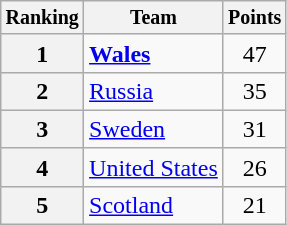<table class="wikitable">
<tr style="font-size:10pt;font-weight:bold">
<th>Ranking</th>
<th>Team</th>
<th>Points</th>
</tr>
<tr>
<th>1</th>
<td> <strong><a href='#'>Wales</a></strong></td>
<td align=center>47</td>
</tr>
<tr>
<th>2</th>
<td> <a href='#'>Russia</a></td>
<td align=center>35</td>
</tr>
<tr>
<th>3</th>
<td> <a href='#'>Sweden</a></td>
<td align=center>31</td>
</tr>
<tr>
<th>4</th>
<td> <a href='#'>United States</a></td>
<td align=center>26</td>
</tr>
<tr>
<th>5</th>
<td> <a href='#'>Scotland</a></td>
<td align=center>21</td>
</tr>
</table>
